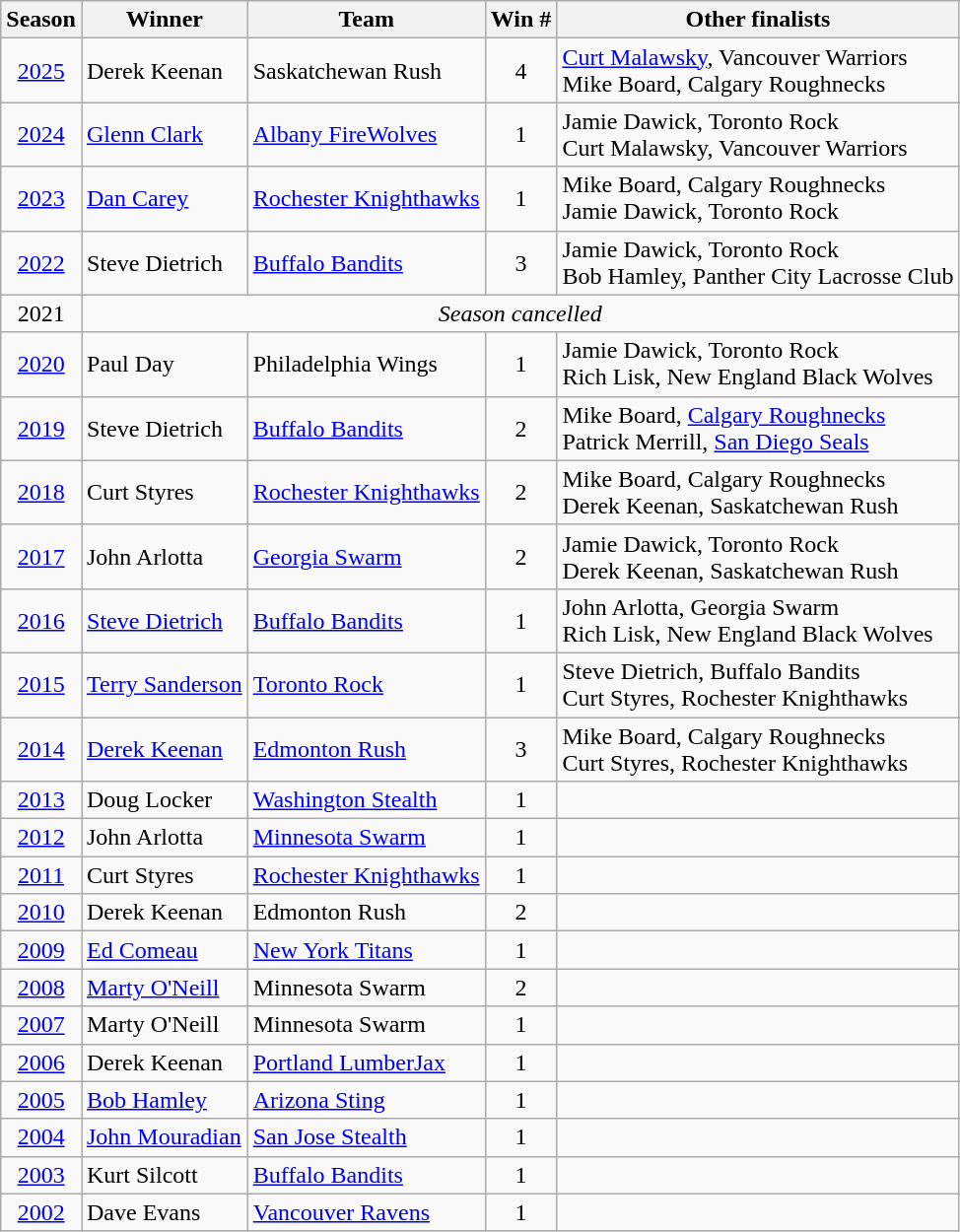<table class="wikitable sortable">
<tr>
<th>Season</th>
<th>Winner</th>
<th>Team</th>
<th>Win #</th>
<th>Other finalists</th>
</tr>
<tr>
<td align="center"><a href='#'>2025</a></td>
<td>Derek Keenan</td>
<td>Saskatchewan Rush</td>
<td align="center">4</td>
<td><a href='#'>Curt Malawsky</a>, Vancouver Warriors<br>Mike Board, Calgary Roughnecks</td>
</tr>
<tr>
<td align="center"><a href='#'>2024</a></td>
<td><a href='#'>Glenn Clark</a></td>
<td><a href='#'>Albany FireWolves</a></td>
<td align="center">1</td>
<td>Jamie Dawick, Toronto Rock<br>Curt Malawsky, Vancouver Warriors</td>
</tr>
<tr>
<td align="center"><a href='#'>2023</a></td>
<td><a href='#'>Dan Carey</a></td>
<td><a href='#'>Rochester Knighthawks</a></td>
<td align="center">1</td>
<td>Mike Board, Calgary Roughnecks<br>Jamie Dawick, Toronto Rock</td>
</tr>
<tr>
<td align="center"><a href='#'>2022</a></td>
<td>Steve Dietrich</td>
<td><a href='#'>Buffalo Bandits</a></td>
<td align="center">3</td>
<td>Jamie Dawick, Toronto Rock<br>Bob Hamley, Panther City Lacrosse Club</td>
</tr>
<tr>
<td align="center">2021</td>
<td align="center" colspan="4"><em>Season cancelled</em></td>
</tr>
<tr>
<td align="center"><a href='#'>2020</a></td>
<td>Paul Day</td>
<td>Philadelphia Wings</td>
<td align="center">1</td>
<td>Jamie Dawick, Toronto Rock<br>Rich Lisk, New England Black Wolves</td>
</tr>
<tr>
<td align="center"><a href='#'>2019</a></td>
<td>Steve Dietrich</td>
<td><a href='#'>Buffalo Bandits</a></td>
<td align="center">2</td>
<td>Mike Board, <a href='#'>Calgary Roughnecks</a><br>Patrick Merrill, <a href='#'>San Diego Seals</a></td>
</tr>
<tr>
<td align="center"><a href='#'>2018</a></td>
<td>Curt Styres</td>
<td><a href='#'>Rochester Knighthawks</a></td>
<td align="center">2</td>
<td>Mike Board, Calgary Roughnecks<br>Derek Keenan, Saskatchewan Rush</td>
</tr>
<tr>
<td align="center"><a href='#'>2017</a></td>
<td>John Arlotta</td>
<td><a href='#'>Georgia Swarm</a></td>
<td align="center">2</td>
<td>Jamie Dawick, Toronto Rock<br>Derek Keenan, Saskatchewan Rush</td>
</tr>
<tr>
<td align="center"><a href='#'>2016</a></td>
<td><a href='#'>Steve Dietrich</a></td>
<td><a href='#'>Buffalo Bandits</a></td>
<td align="center">1</td>
<td>John Arlotta, Georgia Swarm<br>Rich Lisk, New England Black Wolves</td>
</tr>
<tr>
<td align="center"><a href='#'>2015</a></td>
<td><a href='#'>Terry Sanderson</a></td>
<td><a href='#'>Toronto Rock</a></td>
<td align="center">1</td>
<td>Steve Dietrich, Buffalo Bandits<br>Curt Styres, Rochester Knighthawks</td>
</tr>
<tr>
<td align="center"><a href='#'>2014</a></td>
<td><a href='#'>Derek Keenan</a></td>
<td><a href='#'>Edmonton Rush</a></td>
<td align="center">3</td>
<td>Mike Board, Calgary Roughnecks<br>Curt Styres, Rochester Knighthawks</td>
</tr>
<tr>
<td align="center"><a href='#'>2013</a></td>
<td>Doug Locker</td>
<td><a href='#'>Washington Stealth</a></td>
<td align="center">1</td>
<td> </td>
</tr>
<tr>
<td align="center"><a href='#'>2012</a></td>
<td>John Arlotta</td>
<td><a href='#'>Minnesota Swarm</a></td>
<td align="center">1</td>
<td> </td>
</tr>
<tr>
<td align="center"><a href='#'>2011</a></td>
<td>Curt Styres </td>
<td><a href='#'>Rochester Knighthawks</a></td>
<td align="center">1</td>
<td> </td>
</tr>
<tr>
<td align="center"><a href='#'>2010</a></td>
<td>Derek Keenan</td>
<td>Edmonton Rush</td>
<td align="center">2</td>
<td> </td>
</tr>
<tr>
<td align="center"><a href='#'>2009</a></td>
<td><a href='#'>Ed Comeau</a></td>
<td><a href='#'>New York Titans</a></td>
<td align="center">1</td>
<td> </td>
</tr>
<tr>
<td align="center"><a href='#'>2008</a></td>
<td><a href='#'>Marty O'Neill</a></td>
<td>Minnesota Swarm</td>
<td align="center">2</td>
<td> </td>
</tr>
<tr>
<td align="center"><a href='#'>2007</a></td>
<td>Marty O'Neill</td>
<td>Minnesota Swarm</td>
<td align="center">1</td>
<td> </td>
</tr>
<tr>
<td align="center"><a href='#'>2006</a></td>
<td>Derek Keenan</td>
<td><a href='#'>Portland LumberJax</a></td>
<td align="center">1</td>
<td> </td>
</tr>
<tr>
<td align="center"><a href='#'>2005</a></td>
<td><a href='#'>Bob Hamley</a></td>
<td><a href='#'>Arizona Sting</a></td>
<td align="center">1</td>
<td> </td>
</tr>
<tr>
<td align="center"><a href='#'>2004</a></td>
<td><a href='#'>John Mouradian</a></td>
<td><a href='#'>San Jose Stealth</a></td>
<td align="center">1</td>
<td> </td>
</tr>
<tr>
<td align="center"><a href='#'>2003</a></td>
<td>Kurt Silcott</td>
<td><a href='#'>Buffalo Bandits</a></td>
<td align="center">1</td>
<td> </td>
</tr>
<tr>
<td align="center"><a href='#'>2002</a></td>
<td>Dave Evans</td>
<td><a href='#'>Vancouver Ravens</a></td>
<td align="center">1</td>
<td> </td>
</tr>
</table>
